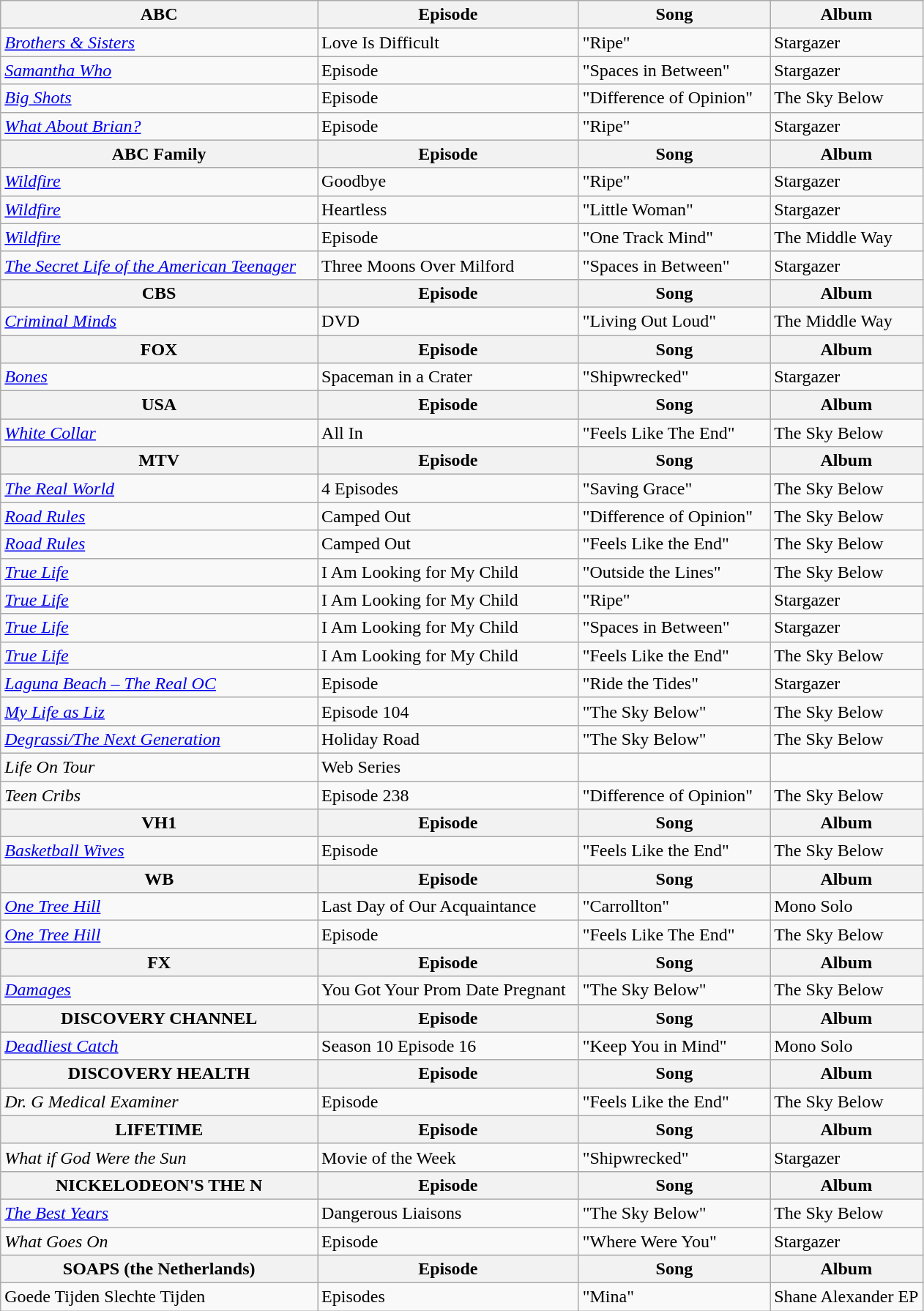<table class="wikitable">
<tr>
<th>ABC</th>
<th>Episode</th>
<th>Song</th>
<th>Album</th>
</tr>
<tr>
<td><em><a href='#'>Brothers & Sisters</a></em>   </td>
<td>Love Is Difficult  </td>
<td>"Ripe"</td>
<td>Stargazer</td>
</tr>
<tr>
<td><em><a href='#'>Samantha Who</a></em></td>
<td>Episode</td>
<td>"Spaces in Between"</td>
<td>Stargazer</td>
</tr>
<tr>
<td><em><a href='#'>Big Shots</a></em></td>
<td>Episode</td>
<td>"Difference of Opinion"  </td>
<td>The Sky Below   </td>
</tr>
<tr>
<td><em><a href='#'>What About Brian?</a></em></td>
<td>Episode</td>
<td>"Ripe"</td>
<td>Stargazer</td>
</tr>
<tr>
<th>ABC Family</th>
<th>Episode</th>
<th>Song</th>
<th>Album</th>
</tr>
<tr>
<td><em><a href='#'>Wildfire</a></em></td>
<td>Goodbye</td>
<td>"Ripe"</td>
<td>Stargazer</td>
</tr>
<tr>
<td><em><a href='#'>Wildfire</a></em></td>
<td>Heartless</td>
<td>"Little Woman"</td>
<td>Stargazer</td>
</tr>
<tr>
<td><em><a href='#'>Wildfire</a></em></td>
<td>Episode</td>
<td>"One Track Mind"</td>
<td>The Middle Way   </td>
</tr>
<tr>
<td><em><a href='#'>The Secret Life of the American Teenager</a></em>    </td>
<td>Three Moons Over Milford   </td>
<td>"Spaces in Between"   </td>
<td>Stargazer</td>
</tr>
<tr>
<th>CBS</th>
<th>Episode</th>
<th>Song</th>
<th>Album</th>
</tr>
<tr>
<td><em><a href='#'>Criminal Minds</a></em>   </td>
<td>DVD</td>
<td>"Living Out Loud"  </td>
<td>The Middle Way  </td>
</tr>
<tr>
<th>FOX</th>
<th>Episode</th>
<th>Song</th>
<th>Album</th>
</tr>
<tr>
<td><em><a href='#'>Bones</a></em>  </td>
<td>Spaceman in a Crater   </td>
<td>"Shipwrecked"  </td>
<td>Stargazer  </td>
</tr>
<tr>
<th>USA</th>
<th>  Episode  </th>
<th>Song</th>
<th>Album</th>
</tr>
<tr>
<td><em><a href='#'>White Collar</a></em>   </td>
<td>All In</td>
<td>"Feels Like The End"   </td>
<td>The Sky Below  </td>
</tr>
<tr>
<th>MTV</th>
<th>Episode</th>
<th>Song</th>
<th>Album</th>
</tr>
<tr>
<td><em><a href='#'>The Real World</a></em></td>
<td>4 Episodes</td>
<td>"Saving Grace"</td>
<td>The Sky Below</td>
</tr>
<tr>
<td><em><a href='#'>Road Rules</a></em></td>
<td>Camped Out</td>
<td>"Difference of Opinion"    </td>
<td>The Sky Below  </td>
</tr>
<tr>
<td><em><a href='#'>Road Rules</a></em></td>
<td>Camped Out</td>
<td>"Feels Like the End"</td>
<td>The Sky Below</td>
</tr>
<tr>
<td><em><a href='#'>True Life</a></em></td>
<td>I Am Looking for My Child   </td>
<td>"Outside the Lines"</td>
<td>The Sky Below</td>
</tr>
<tr>
<td><em><a href='#'>True Life</a></em></td>
<td>I Am Looking for My Child</td>
<td>"Ripe"</td>
<td>Stargazer</td>
</tr>
<tr>
<td><em><a href='#'>True Life</a></em></td>
<td>I Am Looking for My Child</td>
<td>"Spaces in Between"</td>
<td>Stargazer</td>
</tr>
<tr>
<td><em><a href='#'>True Life</a></em></td>
<td>I Am Looking for My Child</td>
<td>"Feels Like the End"</td>
<td>The Sky Below</td>
</tr>
<tr>
<td><em><a href='#'>Laguna Beach – The Real OC</a></em></td>
<td>Episode</td>
<td>"Ride the Tides"</td>
<td>Stargazer</td>
</tr>
<tr>
<td><em><a href='#'>My Life as Liz</a></em></td>
<td>Episode 104</td>
<td>"The Sky Below"</td>
<td>The Sky Below</td>
</tr>
<tr>
<td><em><a href='#'>Degrassi/The Next Generation</a></em>    </td>
<td>Holiday Road</td>
<td>"The Sky Below"</td>
<td>The Sky Below</td>
</tr>
<tr>
<td><em>Life On Tour</em></td>
<td>Web Series</td>
<td> </td>
<td> </td>
</tr>
<tr>
<td><em>Teen Cribs</em></td>
<td>Episode 238</td>
<td>"Difference of Opinion"</td>
<td>The Sky Below</td>
</tr>
<tr>
<th>VH1</th>
<th>  Episode  </th>
<th>Song</th>
<th>Album</th>
</tr>
<tr>
<td><em><a href='#'>Basketball Wives</a></em>  </td>
<td>Episode</td>
<td>"Feels Like the End"   </td>
<td>The Sky Below  </td>
</tr>
<tr>
<th>WB</th>
<th>Episode</th>
<th>Song</th>
<th>Album</th>
</tr>
<tr>
<td><em><a href='#'>One Tree Hill</a></em>   </td>
<td>Last Day of Our Acquaintance   </td>
<td>"Carrollton"   </td>
<td>Mono Solo  </td>
</tr>
<tr>
<td><em><a href='#'>One Tree Hill</a></em></td>
<td>Episode</td>
<td>"Feels Like The End"  </td>
<td>The Sky Below</td>
</tr>
<tr>
<th>FX</th>
<th>Episode</th>
<th>Song</th>
<th>Album</th>
</tr>
<tr>
<td><em><a href='#'>Damages</a></em>   </td>
<td>You Got Your Prom Date Pregnant  </td>
<td>"The Sky Below"  </td>
<td>The Sky Below  </td>
</tr>
<tr>
<th>DISCOVERY CHANNEL</th>
<th>Episode</th>
<th>Song</th>
<th>Album</th>
</tr>
<tr>
<td><em><a href='#'>Deadliest Catch</a></em></td>
<td>Season 10 Episode 16</td>
<td>"Keep You in Mind"</td>
<td>Mono Solo</td>
</tr>
<tr>
<th>DISCOVERY HEALTH</th>
<th>Episode</th>
<th>Song</th>
<th>Album</th>
</tr>
<tr>
<td><em>Dr. G Medical Examiner</em>   </td>
<td>Episode  </td>
<td>"Feels Like the End"</td>
<td>The Sky Below</td>
</tr>
<tr>
<th>LIFETIME</th>
<th>Episode</th>
<th>Song</th>
<th>Album</th>
</tr>
<tr>
<td><em>What if God Were the Sun</em>  </td>
<td>Movie of the Week  </td>
<td>"Shipwrecked"  </td>
<td>Stargazer  </td>
</tr>
<tr>
<th>NICKELODEON'S THE N</th>
<th>Episode</th>
<th>Song</th>
<th>Album</th>
</tr>
<tr>
<td><em><a href='#'>The Best Years</a></em>   </td>
<td>Dangerous Liaisons  </td>
<td>"The Sky Below"  </td>
<td>The Sky Below  </td>
</tr>
<tr>
<td><em>What Goes On</em></td>
<td>Episode</td>
<td>"Where Were You"  </td>
<td>Stargazer</td>
</tr>
<tr>
<th>SOAPS (the Netherlands)</th>
<th>  Episode  </th>
<th>  Song  </th>
<th>Album</th>
</tr>
<tr>
<td>Goede Tijden Slechte Tijden   </td>
<td>Episodes</td>
<td>"Mina"</td>
<td>Shane Alexander EP</td>
</tr>
</table>
